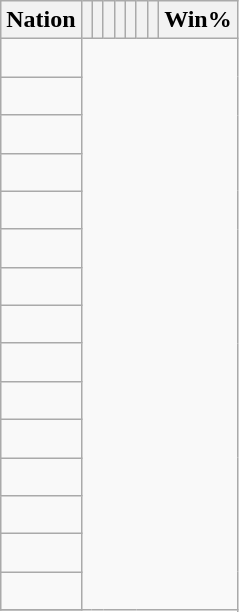<table class="wikitable sortable" style="text-align:center">
<tr>
<th>Nation</th>
<th></th>
<th></th>
<th></th>
<th></th>
<th></th>
<th></th>
<th></th>
<th>Win%</th>
</tr>
<tr>
<td align=left><br></td>
</tr>
<tr>
<td align=left><br></td>
</tr>
<tr>
<td align=left><br></td>
</tr>
<tr>
<td align=left><br></td>
</tr>
<tr>
<td align=left><br></td>
</tr>
<tr>
<td align=left><br></td>
</tr>
<tr>
<td align=left><br></td>
</tr>
<tr>
<td align=left><br></td>
</tr>
<tr>
<td align=left><br></td>
</tr>
<tr>
<td align=left><br></td>
</tr>
<tr>
<td align=left><br></td>
</tr>
<tr>
<td align=left><br></td>
</tr>
<tr>
<td align=left><br></td>
</tr>
<tr>
<td align=left><br></td>
</tr>
<tr>
<td align=left><br></td>
</tr>
<tr>
</tr>
</table>
